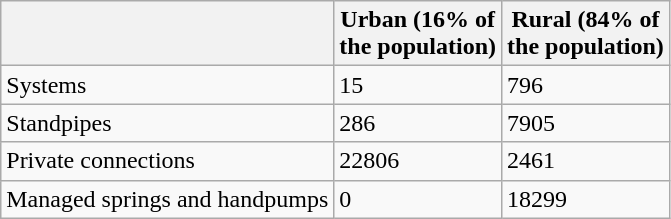<table class="wikitable">
<tr>
<th></th>
<th>Urban (16% of<br>the population)</th>
<th>Rural (84% of<br>the population)</th>
</tr>
<tr>
<td>Systems</td>
<td>15</td>
<td>796</td>
</tr>
<tr>
<td>Standpipes</td>
<td>286</td>
<td>7905</td>
</tr>
<tr>
<td>Private connections</td>
<td>22806</td>
<td>2461</td>
</tr>
<tr>
<td>Managed springs and handpumps</td>
<td>0</td>
<td>18299</td>
</tr>
</table>
